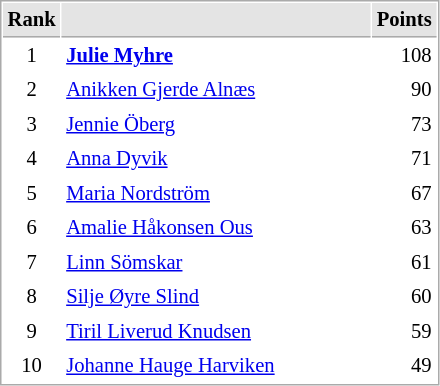<table cellspacing="1" cellpadding="3" style="border:1px solid #AAAAAA;font-size:86%">
<tr style="background-color: #E4E4E4;">
<th style="border-bottom:1px solid #AAAAAA" width=10>Rank</th>
<th style="border-bottom:1px solid #AAAAAA" width=200></th>
<th style="border-bottom:1px solid #AAAAAA" width=20 align=right>Points</th>
</tr>
<tr>
<td align=center>1</td>
<td> <strong><a href='#'>Julie Myhre</a></strong></td>
<td align=right>108</td>
</tr>
<tr>
<td align=center>2</td>
<td> <a href='#'>Anikken Gjerde Alnæs</a></td>
<td align=right>90</td>
</tr>
<tr>
<td align=center>3</td>
<td> <a href='#'>Jennie Öberg</a></td>
<td align=right>73</td>
</tr>
<tr>
<td align=center>4</td>
<td> <a href='#'>Anna Dyvik</a></td>
<td align=right>71</td>
</tr>
<tr>
<td align=center>5</td>
<td> <a href='#'>Maria Nordström</a></td>
<td align=right>67</td>
</tr>
<tr>
<td align=center>6</td>
<td> <a href='#'>Amalie Håkonsen Ous</a></td>
<td align=right>63</td>
</tr>
<tr>
<td align=center>7</td>
<td> <a href='#'>Linn Sömskar</a></td>
<td align=right>61</td>
</tr>
<tr>
<td align=center>8</td>
<td> <a href='#'>Silje Øyre Slind</a></td>
<td align=right>60</td>
</tr>
<tr>
<td align=center>9</td>
<td> <a href='#'>Tiril Liverud Knudsen</a></td>
<td align=right>59</td>
</tr>
<tr>
<td align=center>10</td>
<td> <a href='#'>Johanne Hauge Harviken</a></td>
<td align=right>49</td>
</tr>
</table>
